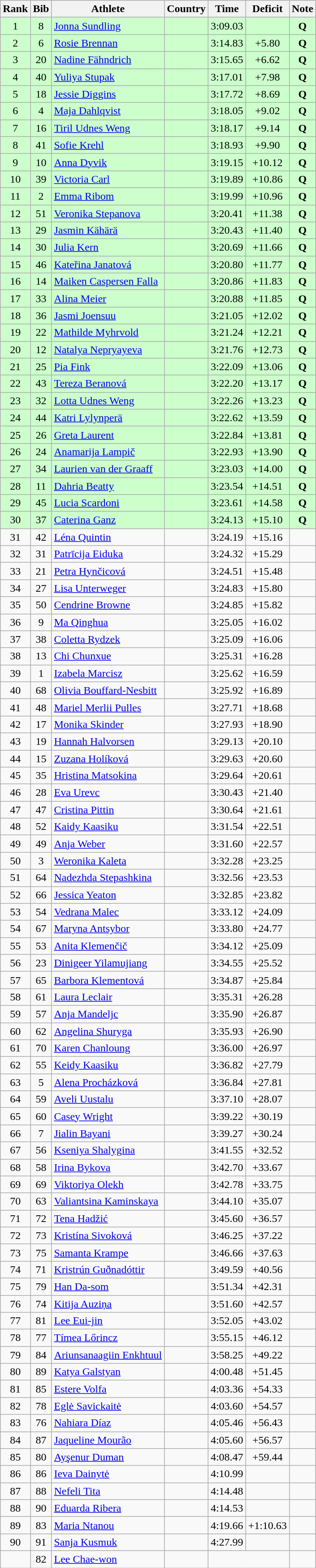<table class="wikitable sortable" style="text-align:center">
<tr>
<th>Rank</th>
<th>Bib</th>
<th>Athlete</th>
<th>Country</th>
<th>Time</th>
<th>Deficit</th>
<th>Note</th>
</tr>
<tr bgcolor=#ccffcc>
<td>1</td>
<td>8</td>
<td align=left><a href='#'>Jonna Sundling</a></td>
<td align=left></td>
<td>3:09.03</td>
<td></td>
<td><strong>Q</strong></td>
</tr>
<tr bgcolor=#ccffcc>
<td>2</td>
<td>6</td>
<td align=left><a href='#'>Rosie Brennan</a></td>
<td align=left></td>
<td>3:14.83</td>
<td>+5.80</td>
<td><strong>Q</strong></td>
</tr>
<tr bgcolor=#ccffcc>
<td>3</td>
<td>20</td>
<td align=left><a href='#'>Nadine Fähndrich</a></td>
<td align=left></td>
<td>3:15.65</td>
<td>+6.62</td>
<td><strong>Q</strong></td>
</tr>
<tr bgcolor=#ccffcc>
<td>4</td>
<td>40</td>
<td align=left><a href='#'>Yuliya Stupak</a></td>
<td align=left></td>
<td>3:17.01</td>
<td>+7.98</td>
<td><strong>Q</strong></td>
</tr>
<tr bgcolor=#ccffcc>
<td>5</td>
<td>18</td>
<td align=left><a href='#'>Jessie Diggins</a></td>
<td align=left></td>
<td>3:17.72</td>
<td>+8.69</td>
<td><strong>Q</strong></td>
</tr>
<tr bgcolor=#ccffcc>
<td>6</td>
<td>4</td>
<td align=left><a href='#'>Maja Dahlqvist</a></td>
<td align=left></td>
<td>3:18.05</td>
<td>+9.02</td>
<td><strong>Q</strong></td>
</tr>
<tr bgcolor=#ccffcc>
<td>7</td>
<td>16</td>
<td align=left><a href='#'>Tiril Udnes Weng</a></td>
<td align=left></td>
<td>3:18.17</td>
<td>+9.14</td>
<td><strong>Q</strong></td>
</tr>
<tr bgcolor=#ccffcc>
<td>8</td>
<td>41</td>
<td align=left><a href='#'>Sofie Krehl</a></td>
<td align=left></td>
<td>3:18.93</td>
<td>+9.90</td>
<td><strong>Q</strong></td>
</tr>
<tr bgcolor=#ccffcc>
<td>9</td>
<td>10</td>
<td align=left><a href='#'>Anna Dyvik</a></td>
<td align=left></td>
<td>3:19.15</td>
<td>+10.12</td>
<td><strong>Q</strong></td>
</tr>
<tr bgcolor=#ccffcc>
<td>10</td>
<td>39</td>
<td align=left><a href='#'>Victoria Carl</a></td>
<td align=left></td>
<td>3:19.89</td>
<td>+10.86</td>
<td><strong>Q</strong></td>
</tr>
<tr bgcolor=#ccffcc>
<td>11</td>
<td>2</td>
<td align=left><a href='#'>Emma Ribom</a></td>
<td align=left></td>
<td>3:19.99</td>
<td>+10.96</td>
<td><strong>Q</strong></td>
</tr>
<tr bgcolor=#ccffcc>
<td>12</td>
<td>51</td>
<td align=left><a href='#'>Veronika Stepanova</a></td>
<td align=left></td>
<td>3:20.41</td>
<td>+11.38</td>
<td><strong>Q</strong></td>
</tr>
<tr bgcolor=#ccffcc>
<td>13</td>
<td>29</td>
<td align=left><a href='#'>Jasmin Kähärä</a></td>
<td align=left></td>
<td>3:20.43</td>
<td>+11.40</td>
<td><strong>Q</strong></td>
</tr>
<tr bgcolor=#ccffcc>
<td>14</td>
<td>30</td>
<td align=left><a href='#'>Julia Kern</a></td>
<td align=left></td>
<td>3:20.69</td>
<td>+11.66</td>
<td><strong>Q</strong></td>
</tr>
<tr bgcolor=#ccffcc>
<td>15</td>
<td>46</td>
<td align=left><a href='#'>Kateřina Janatová</a></td>
<td align=left></td>
<td>3:20.80</td>
<td>+11.77</td>
<td><strong>Q</strong></td>
</tr>
<tr bgcolor=#ccffcc>
<td>16</td>
<td>14</td>
<td align=left><a href='#'>Maiken Caspersen Falla</a></td>
<td align=left></td>
<td>3:20.86</td>
<td>+11.83</td>
<td><strong>Q</strong></td>
</tr>
<tr bgcolor=#ccffcc>
<td>17</td>
<td>33</td>
<td align=left><a href='#'>Alina Meier</a></td>
<td align=left></td>
<td>3:20.88</td>
<td>+11.85</td>
<td><strong>Q</strong></td>
</tr>
<tr bgcolor=#ccffcc>
<td>18</td>
<td>36</td>
<td align=left><a href='#'>Jasmi Joensuu</a></td>
<td align=left></td>
<td>3:21.05</td>
<td>+12.02</td>
<td><strong>Q</strong></td>
</tr>
<tr bgcolor=#ccffcc>
<td>19</td>
<td>22</td>
<td align=left><a href='#'>Mathilde Myhrvold</a></td>
<td align=left></td>
<td>3:21.24</td>
<td>+12.21</td>
<td><strong>Q</strong></td>
</tr>
<tr bgcolor=#ccffcc>
<td>20</td>
<td>12</td>
<td align=left><a href='#'>Natalya Nepryayeva</a></td>
<td align=left></td>
<td>3:21.76</td>
<td>+12.73</td>
<td><strong>Q</strong></td>
</tr>
<tr bgcolor=#ccffcc>
<td>21</td>
<td>25</td>
<td align=left><a href='#'>Pia Fink</a></td>
<td align=left></td>
<td>3:22.09</td>
<td>+13.06</td>
<td><strong>Q</strong></td>
</tr>
<tr bgcolor=#ccffcc>
<td>22</td>
<td>43</td>
<td align=left><a href='#'>Tereza Beranová</a></td>
<td align=left></td>
<td>3:22.20</td>
<td>+13.17</td>
<td><strong>Q</strong></td>
</tr>
<tr bgcolor=#ccffcc>
<td>23</td>
<td>32</td>
<td align=left><a href='#'>Lotta Udnes Weng</a></td>
<td align=left></td>
<td>3:22.26</td>
<td>+13.23</td>
<td><strong>Q</strong></td>
</tr>
<tr bgcolor=#ccffcc>
<td>24</td>
<td>44</td>
<td align=left><a href='#'>Katri Lylynperä</a></td>
<td align=left></td>
<td>3:22.62</td>
<td>+13.59</td>
<td><strong>Q</strong></td>
</tr>
<tr bgcolor=#ccffcc>
<td>25</td>
<td>26</td>
<td align=left><a href='#'>Greta Laurent</a></td>
<td align=left></td>
<td>3:22.84</td>
<td>+13.81</td>
<td><strong>Q</strong></td>
</tr>
<tr bgcolor=#ccffcc>
<td>26</td>
<td>24</td>
<td align=left><a href='#'>Anamarija Lampič</a></td>
<td align=left></td>
<td>3:22.93</td>
<td>+13.90</td>
<td><strong>Q</strong></td>
</tr>
<tr bgcolor=#ccffcc>
<td>27</td>
<td>34</td>
<td align=left><a href='#'>Laurien van der Graaff</a></td>
<td align=left></td>
<td>3:23.03</td>
<td>+14.00</td>
<td><strong>Q</strong></td>
</tr>
<tr bgcolor=#ccffcc>
<td>28</td>
<td>11</td>
<td align=left><a href='#'>Dahria Beatty</a></td>
<td align=left></td>
<td>3:23.54</td>
<td>+14.51</td>
<td><strong>Q</strong></td>
</tr>
<tr bgcolor=#ccffcc>
<td>29</td>
<td>45</td>
<td align=left><a href='#'>Lucia Scardoni</a></td>
<td align=left></td>
<td>3:23.61</td>
<td>+14.58</td>
<td><strong>Q</strong></td>
</tr>
<tr bgcolor=#ccffcc>
<td>30</td>
<td>37</td>
<td align=left><a href='#'>Caterina Ganz</a></td>
<td align=left></td>
<td>3:24.13</td>
<td>+15.10</td>
<td><strong>Q</strong></td>
</tr>
<tr>
<td>31</td>
<td>42</td>
<td align=left><a href='#'>Léna Quintin</a></td>
<td align=left></td>
<td>3:24.19</td>
<td>+15.16</td>
<td></td>
</tr>
<tr>
<td>32</td>
<td>31</td>
<td align=left><a href='#'>Patrīcija Eiduka</a></td>
<td align=left></td>
<td>3:24.32</td>
<td>+15.29</td>
<td></td>
</tr>
<tr>
<td>33</td>
<td>21</td>
<td align=left><a href='#'>Petra Hynčicová</a></td>
<td align=left></td>
<td>3:24.51</td>
<td>+15.48</td>
<td></td>
</tr>
<tr>
<td>34</td>
<td>27</td>
<td align=left><a href='#'>Lisa Unterweger</a></td>
<td align=left></td>
<td>3:24.83</td>
<td>+15.80</td>
<td></td>
</tr>
<tr>
<td>35</td>
<td>50</td>
<td align=left><a href='#'>Cendrine Browne</a></td>
<td align=left></td>
<td>3:24.85</td>
<td>+15.82</td>
<td></td>
</tr>
<tr>
<td>36</td>
<td>9</td>
<td align=left><a href='#'>Ma Qinghua</a></td>
<td align=left></td>
<td>3:25.05</td>
<td>+16.02</td>
<td></td>
</tr>
<tr>
<td>37</td>
<td>38</td>
<td align=left><a href='#'>Coletta Rydzek</a></td>
<td align=left></td>
<td>3:25.09</td>
<td>+16.06</td>
<td></td>
</tr>
<tr>
<td>38</td>
<td>13</td>
<td align=left><a href='#'>Chi Chunxue</a></td>
<td align=left></td>
<td>3:25.31</td>
<td>+16.28</td>
<td></td>
</tr>
<tr>
<td>39</td>
<td>1</td>
<td align=left><a href='#'>Izabela Marcisz</a></td>
<td align=left></td>
<td>3:25.62</td>
<td>+16.59</td>
<td></td>
</tr>
<tr>
<td>40</td>
<td>68</td>
<td align=left><a href='#'>Olivia Bouffard-Nesbitt</a></td>
<td align=left></td>
<td>3:25.92</td>
<td>+16.89</td>
<td></td>
</tr>
<tr>
<td>41</td>
<td>48</td>
<td align=left><a href='#'>Mariel Merlii Pulles</a></td>
<td align=left></td>
<td>3:27.71</td>
<td>+18.68</td>
<td></td>
</tr>
<tr>
<td>42</td>
<td>17</td>
<td align=left><a href='#'>Monika Skinder</a></td>
<td align=left></td>
<td>3:27.93</td>
<td>+18.90</td>
<td></td>
</tr>
<tr>
<td>43</td>
<td>19</td>
<td align=left><a href='#'>Hannah Halvorsen</a></td>
<td align=left></td>
<td>3:29.13</td>
<td>+20.10</td>
<td></td>
</tr>
<tr>
<td>44</td>
<td>15</td>
<td align=left><a href='#'>Zuzana Holíková</a></td>
<td align=left></td>
<td>3:29.63</td>
<td>+20.60</td>
<td></td>
</tr>
<tr>
<td>45</td>
<td>35</td>
<td align=left><a href='#'>Hristina Matsokina</a></td>
<td align=left></td>
<td>3:29.64</td>
<td>+20.61</td>
<td></td>
</tr>
<tr>
<td>46</td>
<td>28</td>
<td align=left><a href='#'>Eva Urevc</a></td>
<td align=left></td>
<td>3:30.43</td>
<td>+21.40</td>
<td></td>
</tr>
<tr>
<td>47</td>
<td>47</td>
<td align=left><a href='#'>Cristina Pittin</a></td>
<td align=left></td>
<td>3:30.64</td>
<td>+21.61</td>
<td></td>
</tr>
<tr>
<td>48</td>
<td>52</td>
<td align=left><a href='#'>Kaidy Kaasiku</a></td>
<td align=left></td>
<td>3:31.54</td>
<td>+22.51</td>
<td></td>
</tr>
<tr>
<td>49</td>
<td>49</td>
<td align=left><a href='#'>Anja Weber</a></td>
<td align=left></td>
<td>3:31.60</td>
<td>+22.57</td>
<td></td>
</tr>
<tr>
<td>50</td>
<td>3</td>
<td align=left><a href='#'>Weronika Kaleta</a></td>
<td align=left></td>
<td>3:32.28</td>
<td>+23.25</td>
<td></td>
</tr>
<tr>
<td>51</td>
<td>64</td>
<td align=left><a href='#'>Nadezhda Stepashkina</a></td>
<td align=left></td>
<td>3:32.56</td>
<td>+23.53</td>
<td></td>
</tr>
<tr>
<td>52</td>
<td>66</td>
<td align=left><a href='#'>Jessica Yeaton</a></td>
<td align=left></td>
<td>3:32.85</td>
<td>+23.82</td>
<td></td>
</tr>
<tr>
<td>53</td>
<td>54</td>
<td align=left><a href='#'>Vedrana Malec</a></td>
<td align=left></td>
<td>3:33.12</td>
<td>+24.09</td>
<td></td>
</tr>
<tr>
<td>54</td>
<td>67</td>
<td align=left><a href='#'>Maryna Antsybor</a></td>
<td align=left></td>
<td>3:33.80</td>
<td>+24.77</td>
<td></td>
</tr>
<tr>
<td>55</td>
<td>53</td>
<td align=left><a href='#'>Anita Klemenčič</a></td>
<td align=left></td>
<td>3:34.12</td>
<td>+25.09</td>
<td></td>
</tr>
<tr>
<td>56</td>
<td>23</td>
<td align=left><a href='#'>Dinigeer Yilamujiang</a></td>
<td align=left></td>
<td>3:34.55</td>
<td>+25.52</td>
<td></td>
</tr>
<tr>
<td>57</td>
<td>65</td>
<td align=left><a href='#'>Barbora Klementová</a></td>
<td align=left></td>
<td>3:34.87</td>
<td>+25.84</td>
<td></td>
</tr>
<tr>
<td>58</td>
<td>61</td>
<td align=left><a href='#'>Laura Leclair</a></td>
<td align=left></td>
<td>3:35.31</td>
<td>+26.28</td>
<td></td>
</tr>
<tr>
<td>59</td>
<td>57</td>
<td align=left><a href='#'>Anja Mandeljc</a></td>
<td align=left></td>
<td>3:35.90</td>
<td>+26.87</td>
<td></td>
</tr>
<tr>
<td>60</td>
<td>62</td>
<td align=left><a href='#'>Angelina Shuryga</a></td>
<td align=left></td>
<td>3:35.93</td>
<td>+26.90</td>
<td></td>
</tr>
<tr>
<td>61</td>
<td>70</td>
<td align=left><a href='#'>Karen Chanloung</a></td>
<td align=left></td>
<td>3:36.00</td>
<td>+26.97</td>
<td></td>
</tr>
<tr>
<td>62</td>
<td>55</td>
<td align=left><a href='#'>Keidy Kaasiku</a></td>
<td align=left></td>
<td>3:36.82</td>
<td>+27.79</td>
<td></td>
</tr>
<tr>
<td>63</td>
<td>5</td>
<td align=left><a href='#'>Alena Procházková</a></td>
<td align=left></td>
<td>3:36.84</td>
<td>+27.81</td>
<td></td>
</tr>
<tr>
<td>64</td>
<td>59</td>
<td align=left><a href='#'>Aveli Uustalu</a></td>
<td align=left></td>
<td>3:37.10</td>
<td>+28.07</td>
<td></td>
</tr>
<tr>
<td>65</td>
<td>60</td>
<td align=left><a href='#'>Casey Wright</a></td>
<td align=left></td>
<td>3:39.22</td>
<td>+30.19</td>
<td></td>
</tr>
<tr>
<td>66</td>
<td>7</td>
<td align=left><a href='#'>Jialin Bayani</a></td>
<td align=left></td>
<td>3:39.27</td>
<td>+30.24</td>
<td></td>
</tr>
<tr>
<td>67</td>
<td>56</td>
<td align=left><a href='#'>Kseniya Shalygina</a></td>
<td align=left></td>
<td>3:41.55</td>
<td>+32.52</td>
<td></td>
</tr>
<tr>
<td>68</td>
<td>58</td>
<td align=left><a href='#'>Irina Bykova</a></td>
<td align=left></td>
<td>3:42.70</td>
<td>+33.67</td>
<td></td>
</tr>
<tr>
<td>69</td>
<td>69</td>
<td align=left><a href='#'>Viktoriya Olekh</a></td>
<td align=left></td>
<td>3:42.78</td>
<td>+33.75</td>
<td></td>
</tr>
<tr>
<td>70</td>
<td>63</td>
<td align=left><a href='#'>Valiantsina Kaminskaya</a></td>
<td align=left></td>
<td>3:44.10</td>
<td>+35.07</td>
<td></td>
</tr>
<tr>
<td>71</td>
<td>72</td>
<td align=left><a href='#'>Tena Hadžić</a></td>
<td align=left></td>
<td>3:45.60</td>
<td>+36.57</td>
<td></td>
</tr>
<tr>
<td>72</td>
<td>73</td>
<td align=left><a href='#'>Kristína Sivoková</a></td>
<td align=left></td>
<td>3:46.25</td>
<td>+37.22</td>
<td></td>
</tr>
<tr>
<td>73</td>
<td>75</td>
<td align=left><a href='#'>Samanta Krampe</a></td>
<td align=left></td>
<td>3:46.66</td>
<td>+37.63</td>
<td></td>
</tr>
<tr>
<td>74</td>
<td>71</td>
<td align=left><a href='#'>Kristrún Guðnadóttir</a></td>
<td align=left></td>
<td>3:49.59</td>
<td>+40.56</td>
<td></td>
</tr>
<tr>
<td>75</td>
<td>79</td>
<td align=left><a href='#'>Han Da-som</a></td>
<td align=left></td>
<td>3:51.34</td>
<td>+42.31</td>
<td></td>
</tr>
<tr>
<td>76</td>
<td>74</td>
<td align=left><a href='#'>Kitija Auziņa</a></td>
<td align=left></td>
<td>3:51.60</td>
<td>+42.57</td>
<td></td>
</tr>
<tr>
<td>77</td>
<td>81</td>
<td align=left><a href='#'>Lee Eui-jin</a></td>
<td align=left></td>
<td>3:52.05</td>
<td>+43.02</td>
<td></td>
</tr>
<tr>
<td>78</td>
<td>77</td>
<td align=left><a href='#'>Tímea Lőrincz</a></td>
<td align=left></td>
<td>3:55.15</td>
<td>+46.12</td>
<td></td>
</tr>
<tr>
<td>79</td>
<td>84</td>
<td align=left><a href='#'>Ariunsanaagiin Enkhtuul</a></td>
<td align=left></td>
<td>3:58.25</td>
<td>+49.22</td>
<td></td>
</tr>
<tr>
<td>80</td>
<td>89</td>
<td align=left><a href='#'>Katya Galstyan</a></td>
<td align=left></td>
<td>4:00.48</td>
<td>+51.45</td>
<td></td>
</tr>
<tr>
<td>81</td>
<td>85</td>
<td align=left><a href='#'>Estere Volfa</a></td>
<td align=left></td>
<td>4:03.36</td>
<td>+54.33</td>
<td></td>
</tr>
<tr>
<td>82</td>
<td>78</td>
<td align=left><a href='#'>Eglė Savickaitė</a></td>
<td align=left></td>
<td>4:03.60</td>
<td>+54.57</td>
<td></td>
</tr>
<tr>
<td>83</td>
<td>76</td>
<td align=left><a href='#'>Nahiara Díaz</a></td>
<td align=left></td>
<td>4:05.46</td>
<td>+56.43</td>
<td></td>
</tr>
<tr>
<td>84</td>
<td>87</td>
<td align=left><a href='#'>Jaqueline Mourão</a></td>
<td align=left></td>
<td>4:05.60</td>
<td>+56.57</td>
<td></td>
</tr>
<tr>
<td>85</td>
<td>80</td>
<td align=left><a href='#'>Ayşenur Duman</a></td>
<td align=left></td>
<td>4:08.47</td>
<td>+59.44</td>
<td></td>
</tr>
<tr>
<td>86</td>
<td>86</td>
<td align=left><a href='#'>Ieva Dainytė</a></td>
<td align=left></td>
<td>4:10.99</td>
<td></td>
<td></td>
</tr>
<tr>
<td>87</td>
<td>88</td>
<td align=left><a href='#'>Nefeli Tita</a></td>
<td align=left></td>
<td>4:14.48</td>
<td></td>
<td></td>
</tr>
<tr>
<td>88</td>
<td>90</td>
<td align=left><a href='#'>Eduarda Ribera</a></td>
<td align=left></td>
<td>4:14.53</td>
<td></td>
<td></td>
</tr>
<tr>
<td>89</td>
<td>83</td>
<td align=left><a href='#'>Maria Ntanou</a></td>
<td align=left></td>
<td>4:19.66</td>
<td>+1:10.63</td>
<td></td>
</tr>
<tr>
<td>90</td>
<td>91</td>
<td align=left><a href='#'>Sanja Kusmuk</a></td>
<td align=left></td>
<td>4:27.99</td>
<td></td>
<td></td>
</tr>
<tr>
<td></td>
<td>82</td>
<td align=left><a href='#'>Lee Chae-won</a></td>
<td align=left></td>
<td colspan=2></td>
<td></td>
</tr>
</table>
